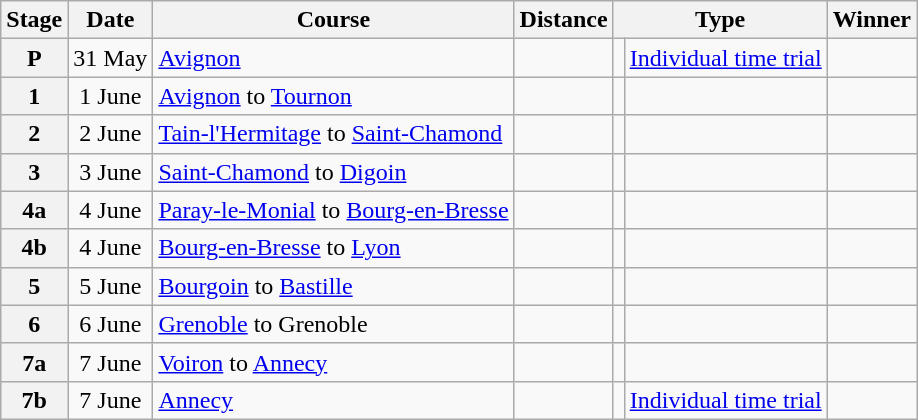<table class="wikitable">
<tr>
<th>Stage</th>
<th>Date</th>
<th>Course</th>
<th>Distance</th>
<th scope="col" colspan="2">Type</th>
<th>Winner</th>
</tr>
<tr>
<th scope="row" style="text-align:center;">P</th>
<td style="text-align:center;">31 May</td>
<td><a href='#'>Avignon</a></td>
<td style="text-align:center;"></td>
<td></td>
<td><a href='#'>Individual time trial</a></td>
<td></td>
</tr>
<tr>
<th scope="row" style="text-align:center;">1</th>
<td style="text-align:center;">1 June</td>
<td><a href='#'>Avignon</a> to <a href='#'>Tournon</a></td>
<td style="text-align:center;"></td>
<td></td>
<td></td>
<td></td>
</tr>
<tr>
<th scope="row" style="text-align:center;">2</th>
<td style="text-align:center;">2 June</td>
<td><a href='#'>Tain-l'Hermitage</a> to <a href='#'>Saint-Chamond</a></td>
<td style="text-align:center;"></td>
<td></td>
<td></td>
<td></td>
</tr>
<tr>
<th scope="row" style="text-align:center;">3</th>
<td style="text-align:center;">3 June</td>
<td><a href='#'>Saint-Chamond</a> to <a href='#'>Digoin</a></td>
<td style="text-align:center;"></td>
<td></td>
<td></td>
<td></td>
</tr>
<tr>
<th scope="row" style="text-align:center;">4a</th>
<td style="text-align:center;">4 June</td>
<td><a href='#'>Paray-le-Monial</a> to <a href='#'>Bourg-en-Bresse</a></td>
<td style="text-align:center;"></td>
<td></td>
<td></td>
<td></td>
</tr>
<tr>
<th scope="row" style="text-align:center;">4b</th>
<td style="text-align:center;">4 June</td>
<td><a href='#'>Bourg-en-Bresse</a> to <a href='#'>Lyon</a></td>
<td style="text-align:center;"></td>
<td></td>
<td></td>
<td></td>
</tr>
<tr>
<th scope="row" style="text-align:center;">5</th>
<td style="text-align:center;">5 June</td>
<td><a href='#'>Bourgoin</a> to <a href='#'>Bastille</a></td>
<td style="text-align:center;"></td>
<td></td>
<td></td>
<td></td>
</tr>
<tr>
<th scope="row" style="text-align:center;">6</th>
<td style="text-align:center;">6 June</td>
<td><a href='#'>Grenoble</a> to Grenoble</td>
<td style="text-align:center;"></td>
<td></td>
<td></td>
<td></td>
</tr>
<tr>
<th scope="row" style="text-align:center;">7a</th>
<td style="text-align:center;">7 June</td>
<td><a href='#'>Voiron</a> to <a href='#'>Annecy</a></td>
<td style="text-align:center;"></td>
<td></td>
<td></td>
<td></td>
</tr>
<tr>
<th scope="row" style="text-align:center;">7b</th>
<td style="text-align:center;">7 June</td>
<td><a href='#'>Annecy</a></td>
<td style="text-align:center;"></td>
<td></td>
<td><a href='#'>Individual time trial</a></td>
<td></td>
</tr>
</table>
